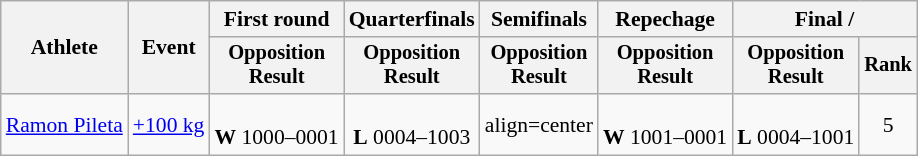<table class="wikitable" style="font-size:90%">
<tr>
<th rowspan=2>Athlete</th>
<th rowspan=2>Event</th>
<th>First round</th>
<th>Quarterfinals</th>
<th>Semifinals</th>
<th>Repechage</th>
<th colspan=2>Final / </th>
</tr>
<tr style="font-size:95%">
<th>Opposition<br>Result</th>
<th>Opposition<br>Result</th>
<th>Opposition<br>Result</th>
<th>Opposition<br>Result</th>
<th>Opposition<br>Result</th>
<th>Rank</th>
</tr>
<tr align=center>
<td align=left><a href='#'>Ramon Pileta</a></td>
<td align=left><a href='#'>+100 kg</a></td>
<td><br><strong>W</strong> 1000–0001</td>
<td><br><strong>L</strong> 0004–1003</td>
<td>align=center </td>
<td><br><strong>W</strong> 1001–0001</td>
<td><br><strong>L</strong> 0004–1001</td>
<td>5</td>
</tr>
</table>
